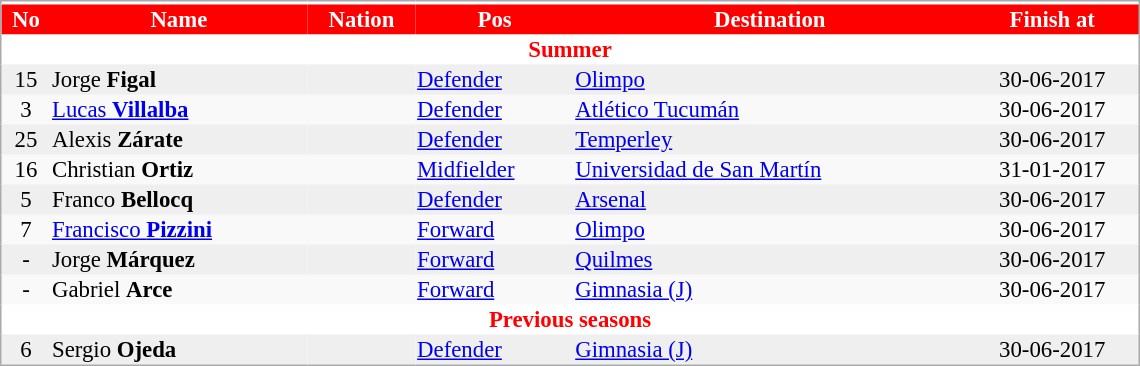<table cellspacing="0" style="background: #f9f9f9; border: 1px #aaa solid; border-collapse: collapse; font-size: 95%;" width="760px">
<tr bgcolor=#FFFFFF style="color: #FF0000;">
<th colspan=6></th>
</tr>
<tr bgcolor=#FF0000 style="color:#FFFFFF;">
<th>No</th>
<th>Name</th>
<th>Nation</th>
<th>Pos</th>
<th>Destination</th>
<th>Finish at</th>
</tr>
<tr bgcolor=#FFFFFF style="color: #FF0000;">
<th colspan=6>Summer</th>
</tr>
<tr bgcolor="#EFEFEF">
<td align=center>15</td>
<td align="left">Jorge <strong>Figal</strong></td>
<td align=center></td>
<td align=left><a href='#'>Defender</a></td>
<td align=left> <a href='#'>Olimpo</a></td>
<td align=center>30-06-2017</td>
</tr>
<tr>
<td align=center>3</td>
<td align="left"><a href='#'>Lucas <strong>Villalba</strong></a></td>
<td align=center></td>
<td align=left><a href='#'>Defender</a></td>
<td align=left> <a href='#'>Atlético Tucumán</a></td>
<td align=center>30-06-2017</td>
</tr>
<tr bgcolor="#EFEFEF">
<td align=center>25</td>
<td align="left">Alexis <strong>Zárate</strong></td>
<td align=center></td>
<td align=left><a href='#'>Defender</a></td>
<td align=left> <a href='#'>Temperley</a></td>
<td align=center>30-06-2017</td>
</tr>
<tr>
<td align=center>16</td>
<td align="left">Christian <strong>Ortiz</strong></td>
<td align=center></td>
<td align=left><a href='#'>Midfielder</a></td>
<td align=left> <a href='#'>Universidad de San Martín</a></td>
<td align=center>31-01-2017</td>
</tr>
<tr bgcolor="#EFEFEF">
<td align=center>5</td>
<td align="left">Franco <strong>Bellocq</strong></td>
<td align=center></td>
<td align=left><a href='#'>Defender</a></td>
<td align=left> <a href='#'>Arsenal</a></td>
<td align=center>30-06-2017</td>
</tr>
<tr>
<td align=center>7</td>
<td align="left"><a href='#'>Francisco <strong>Pizzini</strong></a></td>
<td align=center></td>
<td align=left><a href='#'>Forward</a></td>
<td align=left> <a href='#'>Olimpo</a></td>
<td align=center>30-06-2017</td>
</tr>
<tr bgcolor="#EFEFEF">
<td align=center>-</td>
<td align="left">Jorge <strong>Márquez</strong></td>
<td align=center></td>
<td align=left><a href='#'>Forward</a></td>
<td align=left> <a href='#'>Quilmes</a></td>
<td align=center>30-06-2017</td>
</tr>
<tr>
<td align=center>-</td>
<td align="left">Gabriel <strong>Arce</strong></td>
<td align=center></td>
<td align=left><a href='#'>Forward</a></td>
<td align=left> <a href='#'>Gimnasia (J)</a></td>
<td align=center>30-06-2017</td>
</tr>
<tr bgcolor=#FFFFFF style="color: #FF0000;">
<th colspan=6>Previous seasons</th>
</tr>
<tr bgcolor="#EFEFEF">
<td align=center>6</td>
<td align="left">Sergio <strong>Ojeda</strong></td>
<td align=center></td>
<td align=left><a href='#'>Defender</a></td>
<td align=left> <a href='#'>Gimnasia (J)</a></td>
<td align=center>30-06-2017</td>
</tr>
<tr>
</tr>
</table>
